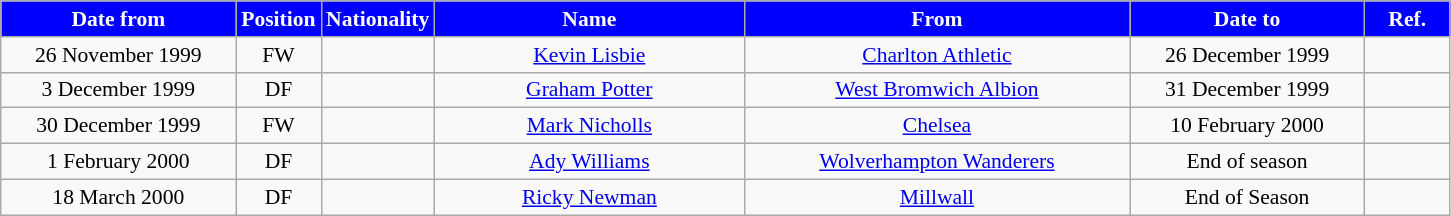<table class="wikitable"  style="text-align:center; font-size:90%; ">
<tr>
<th style="background:#00f; color:white; width:150px;">Date from</th>
<th style="background:#00f; color:white; width:50px;">Position</th>
<th style="background:#00f; color:white; width:50px;">Nationality</th>
<th style="background:#00f; color:white; width:200px;">Name</th>
<th style="background:#00f; color:white; width:250px;">From</th>
<th style="background:#00f; color:white; width:150px;">Date to</th>
<th style="background:#00f; color:white; width:50px;">Ref.</th>
</tr>
<tr>
<td>26 November 1999</td>
<td>FW</td>
<td></td>
<td><a href='#'>Kevin Lisbie</a></td>
<td><a href='#'>Charlton Athletic</a></td>
<td>26 December 1999</td>
<td></td>
</tr>
<tr>
<td>3 December 1999</td>
<td>DF</td>
<td></td>
<td><a href='#'>Graham Potter</a></td>
<td><a href='#'>West Bromwich Albion</a></td>
<td>31 December 1999</td>
<td></td>
</tr>
<tr>
<td>30 December 1999</td>
<td>FW</td>
<td></td>
<td><a href='#'>Mark Nicholls</a></td>
<td><a href='#'>Chelsea</a></td>
<td>10 February 2000</td>
<td></td>
</tr>
<tr>
<td>1 February 2000</td>
<td>DF</td>
<td></td>
<td><a href='#'>Ady Williams</a></td>
<td><a href='#'>Wolverhampton Wanderers</a></td>
<td>End of season</td>
<td></td>
</tr>
<tr>
<td>18 March 2000</td>
<td>DF</td>
<td></td>
<td><a href='#'>Ricky Newman</a></td>
<td><a href='#'>Millwall</a></td>
<td>End of Season</td>
<td></td>
</tr>
</table>
